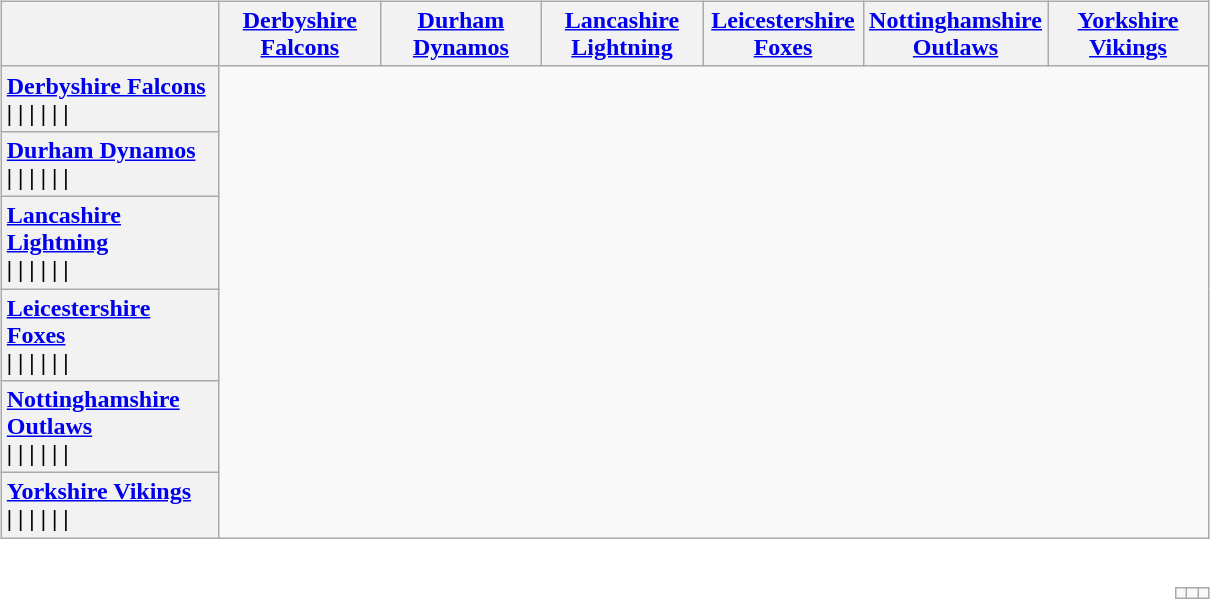<table style="padding:none;">
<tr>
<td colspan="3"><br><table class="wikitable" style="text-align:left;">
<tr>
<th style="width:138px; text-align:center;"></th>
<th width=100><a href='#'>Derbyshire Falcons</a></th>
<th width=100><a href='#'>Durham Dynamos</a></th>
<th width=100><a href='#'>Lancashire Lightning</a></th>
<th width=100><a href='#'>Leicestershire Foxes</a></th>
<th width=100><a href='#'>Nottinghamshire Outlaws</a></th>
<th width=100><a href='#'>Yorkshire Vikings</a></th>
</tr>
<tr>
<th style="text-align:left"><a href='#'>Derbyshire Falcons</a><br> | 
 | 
 | 
 | 
 | 
 | </th>
</tr>
<tr>
<th style="text-align:left"><a href='#'>Durham Dynamos</a><br> | 
 | 
 | 
 | 
 | 
 | </th>
</tr>
<tr>
<th style="text-align:left"><a href='#'>Lancashire Lightning</a><br> | 
 | 
 | 
 | 
 | 
 | </th>
</tr>
<tr>
<th style="text-align:left"><a href='#'>Leicestershire Foxes</a><br> | 
 | 
 | 
 | 
 | 
 | </th>
</tr>
<tr>
<th style="text-align:left"><a href='#'>Nottinghamshire Outlaws</a><br> | 
 | 
 | 
 | 
 | 
 | </th>
</tr>
<tr>
<th style="text-align:left"><a href='#'>Yorkshire Vikings</a><br> | 
 | 
 | 
 | 
 | 
 | </th>
</tr>
</table>
<table class="wikitable" style="float:right;">
<tr style="text-align: center">
<td></td>
<td></td>
<td></td>
</tr>
</table>
</td>
</tr>
</table>
